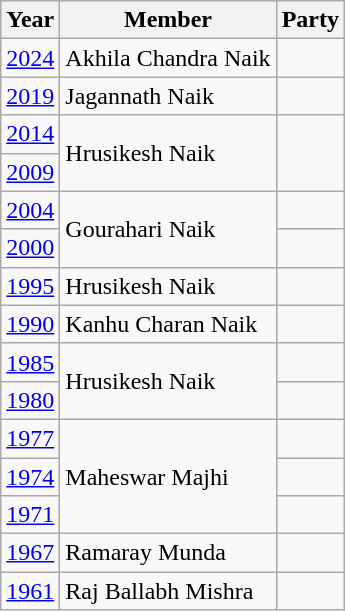<table class="wikitable sortable">
<tr>
<th>Year</th>
<th>Member</th>
<th colspan=2>Party</th>
</tr>
<tr>
<td><a href='#'>2024</a></td>
<td>Akhila Chandra Naik</td>
<td></td>
</tr>
<tr>
<td><a href='#'>2019</a></td>
<td>Jagannath Naik</td>
<td></td>
</tr>
<tr>
<td><a href='#'>2014</a></td>
<td rowspan=2>Hrusikesh Naik</td>
</tr>
<tr>
<td><a href='#'>2009</a></td>
</tr>
<tr>
<td><a href='#'>2004</a></td>
<td rowspan=2>Gourahari Naik</td>
<td></td>
</tr>
<tr>
<td><a href='#'>2000</a></td>
</tr>
<tr>
<td><a href='#'>1995</a></td>
<td>Hrusikesh Naik</td>
<td></td>
</tr>
<tr>
<td><a href='#'>1990</a></td>
<td>Kanhu Charan Naik</td>
<td></td>
</tr>
<tr>
<td><a href='#'>1985</a></td>
<td rowspan=2>Hrusikesh Naik</td>
<td></td>
</tr>
<tr>
<td><a href='#'>1980</a></td>
<td></td>
</tr>
<tr>
<td><a href='#'>1977</a></td>
<td rowspan=3>Maheswar Majhi</td>
<td></td>
</tr>
<tr>
<td><a href='#'>1974</a></td>
<td></td>
</tr>
<tr>
<td><a href='#'>1971</a></td>
</tr>
<tr>
<td><a href='#'>1967</a></td>
<td>Ramaray Munda</td>
<td></td>
</tr>
<tr>
<td><a href='#'>1961</a></td>
<td>Raj Ballabh Mishra</td>
</tr>
</table>
